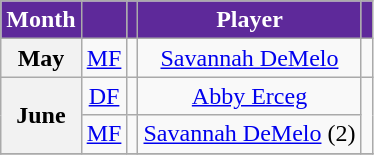<table class="wikitable" style="text-align:center;">
<tr>
<th style="background:#5E299A; color:#fff;" scope="col">Month</th>
<th style="background:#5E299A; color:#fff;" scope="col"></th>
<th style="background:#5E299A; color:#fff;" scope="col"></th>
<th style="background:#5E299A; color:#fff;" scope="col">Player</th>
<th style="background:#5E299A; color:#fff;" scope="col"></th>
</tr>
<tr>
<th scope="row">May</th>
<td><a href='#'>MF</a></td>
<td></td>
<td><a href='#'>Savannah DeMelo</a></td>
<td></td>
</tr>
<tr>
<th rowspan=2 scope="row">June</th>
<td><a href='#'>DF</a></td>
<td></td>
<td><a href='#'>Abby Erceg</a></td>
<td rowspan=2></td>
</tr>
<tr>
<td><a href='#'>MF</a></td>
<td></td>
<td><a href='#'>Savannah DeMelo</a> (2)</td>
</tr>
<tr>
</tr>
</table>
